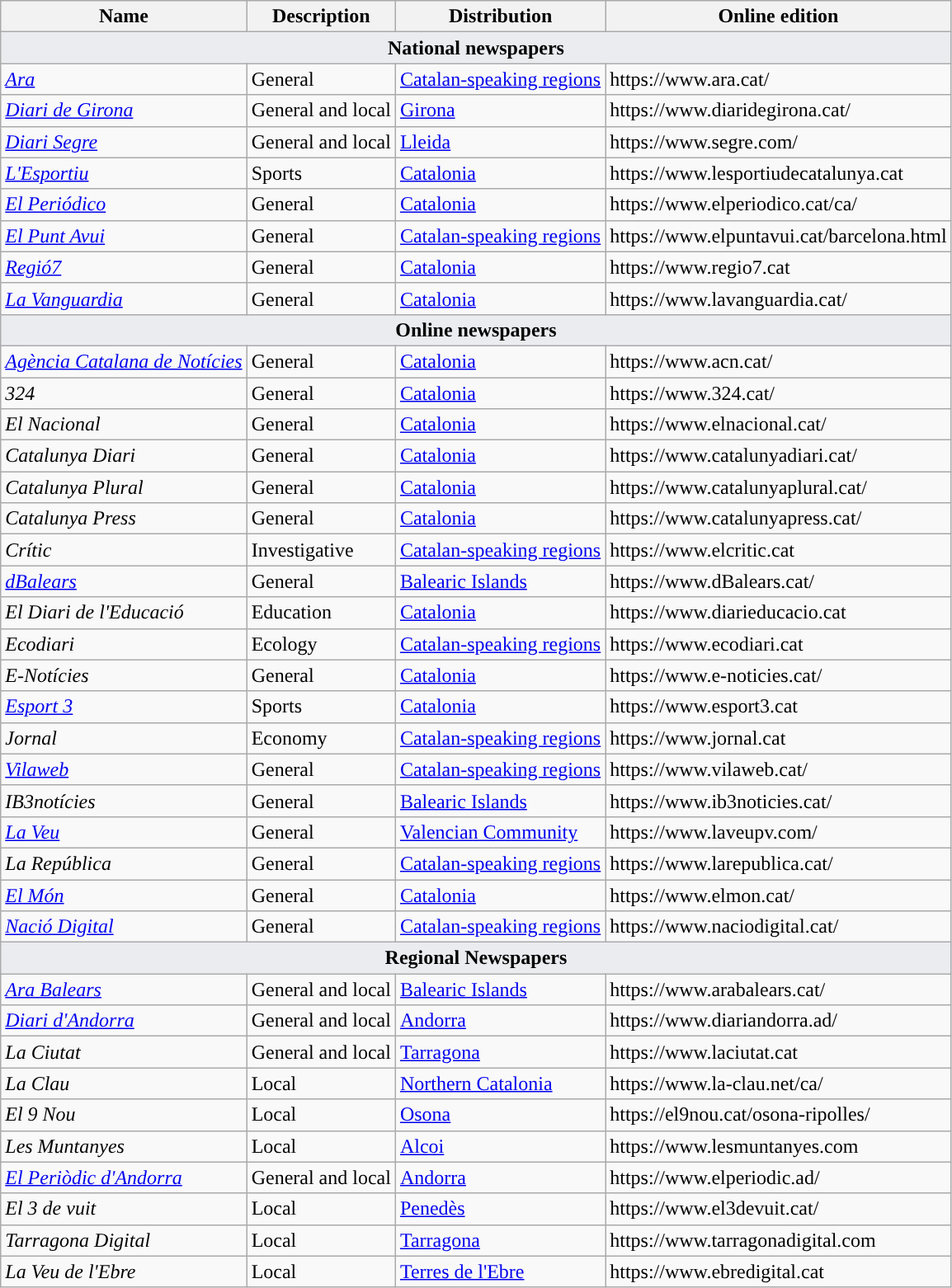<table class="wikitable">
<tr>
<th>Name</th>
<th>Description</th>
<th>Distribution</th>
<th>Online edition</th>
</tr>
<tr>
<td colspan="7" align="center" style="background:#eaecf0;"><strong>National newspapers</strong></td>
</tr>
<tr>
<td><em><a href='#'>Ara</a></em></td>
<td>General</td>
<td><a href='#'>Catalan-speaking regions</a></td>
<td>https://www.ara.cat/</td>
</tr>
<tr>
<td><em><a href='#'>Diari de Girona</a></em></td>
<td>General and local</td>
<td><a href='#'>Girona</a></td>
<td>https://www.diaridegirona.cat/</td>
</tr>
<tr>
<td><em><a href='#'>Diari Segre</a></em></td>
<td>General and local</td>
<td><a href='#'>Lleida</a></td>
<td>https://www.segre.com/</td>
</tr>
<tr>
<td><em><a href='#'>L'Esportiu</a></em></td>
<td>Sports</td>
<td><a href='#'>Catalonia</a></td>
<td>https://www.lesportiudecatalunya.cat</td>
</tr>
<tr>
<td><em><a href='#'>El Periódico</a></em></td>
<td>General</td>
<td><a href='#'>Catalonia</a></td>
<td>https://www.elperiodico.cat/ca/</td>
</tr>
<tr>
<td><em><a href='#'>El Punt Avui</a></em></td>
<td>General</td>
<td><a href='#'>Catalan-speaking regions</a></td>
<td>https://www.elpuntavui.cat/barcelona.html</td>
</tr>
<tr>
<td><em><a href='#'>Regió7</a></em></td>
<td>General</td>
<td><a href='#'>Catalonia</a></td>
<td>https://www.regio7.cat</td>
</tr>
<tr>
<td><em><a href='#'>La Vanguardia</a></em></td>
<td>General</td>
<td><a href='#'>Catalonia</a></td>
<td>https://www.lavanguardia.cat/</td>
</tr>
<tr>
<td colspan="7" align="center" style="background:#eaecf0;"><strong>Online newspapers</strong></td>
</tr>
<tr>
<td><em><a href='#'>Agència Catalana de Notícies</a></em></td>
<td>General</td>
<td><a href='#'>Catalonia</a></td>
<td>https://www.acn.cat/</td>
</tr>
<tr>
<td><em>324</em></td>
<td>General</td>
<td><a href='#'>Catalonia</a></td>
<td>https://www.324.cat/</td>
</tr>
<tr>
<td><em>El Nacional</em></td>
<td>General</td>
<td><a href='#'>Catalonia</a></td>
<td>https://www.elnacional.cat/</td>
</tr>
<tr>
<td><em>Catalunya Diari</em></td>
<td>General</td>
<td><a href='#'>Catalonia</a></td>
<td>https://www.catalunyadiari.cat/</td>
</tr>
<tr>
<td><em>Catalunya Plural</em></td>
<td>General</td>
<td><a href='#'>Catalonia</a></td>
<td>https://www.catalunyaplural.cat/</td>
</tr>
<tr>
<td><em>Catalunya Press</em></td>
<td>General</td>
<td><a href='#'>Catalonia</a></td>
<td>https://www.catalunyapress.cat/</td>
</tr>
<tr>
<td><em>Crític</em></td>
<td>Investigative</td>
<td><a href='#'>Catalan-speaking regions</a></td>
<td>https://www.elcritic.cat</td>
</tr>
<tr>
<td><em><a href='#'>dBalears</a></em></td>
<td>General</td>
<td><a href='#'>Balearic Islands</a></td>
<td>https://www.dBalears.cat/</td>
</tr>
<tr>
<td><em>El Diari de l'Educació</em></td>
<td>Education</td>
<td><a href='#'>Catalonia</a></td>
<td>https://www.diarieducacio.cat</td>
</tr>
<tr>
<td><em>Ecodiari</em></td>
<td>Ecology</td>
<td><a href='#'>Catalan-speaking regions</a></td>
<td>https://www.ecodiari.cat</td>
</tr>
<tr>
<td><em>E-Notícies</em></td>
<td>General</td>
<td><a href='#'>Catalonia</a></td>
<td>https://www.e-noticies.cat/</td>
</tr>
<tr>
<td><em><a href='#'>Esport 3</a></em></td>
<td>Sports</td>
<td><a href='#'>Catalonia</a></td>
<td>https://www.esport3.cat</td>
</tr>
<tr>
<td><em>Jornal</em></td>
<td>Economy</td>
<td><a href='#'>Catalan-speaking regions</a></td>
<td>https://www.jornal.cat</td>
</tr>
<tr>
<td><em><a href='#'>Vilaweb</a></em></td>
<td>General</td>
<td><a href='#'>Catalan-speaking regions</a></td>
<td>https://www.vilaweb.cat/</td>
</tr>
<tr>
<td><em>IB3notícies</em></td>
<td>General</td>
<td><a href='#'>Balearic Islands</a></td>
<td>https://www.ib3noticies.cat/</td>
</tr>
<tr>
<td><em><a href='#'>La Veu</a></em></td>
<td>General</td>
<td><a href='#'>Valencian Community</a></td>
<td>https://www.laveupv.com/</td>
</tr>
<tr>
<td><em>La República</em></td>
<td>General</td>
<td><a href='#'>Catalan-speaking regions</a></td>
<td>https://www.larepublica.cat/</td>
</tr>
<tr>
<td><em><a href='#'>El Món</a></em></td>
<td>General</td>
<td><a href='#'>Catalonia</a></td>
<td>https://www.elmon.cat/</td>
</tr>
<tr>
<td><em><a href='#'>Nació Digital</a></em></td>
<td>General</td>
<td><a href='#'>Catalan-speaking regions</a></td>
<td>https://www.naciodigital.cat/</td>
</tr>
<tr>
<td colspan="7" align="center" style="background:#eaecf0;"><strong>Regional Newspapers</strong></td>
</tr>
<tr>
<td><em><a href='#'>Ara Balears</a></em></td>
<td>General and local</td>
<td><a href='#'>Balearic Islands</a></td>
<td>https://www.arabalears.cat/</td>
</tr>
<tr>
<td><em><a href='#'>Diari d'Andorra</a></em></td>
<td>General and local</td>
<td><a href='#'>Andorra</a></td>
<td>https://www.diariandorra.ad/</td>
</tr>
<tr>
<td><em>La Ciutat</em></td>
<td>General and local</td>
<td><a href='#'>Tarragona</a></td>
<td>https://www.laciutat.cat</td>
</tr>
<tr>
<td><em>La Clau</em></td>
<td>Local</td>
<td><a href='#'>Northern Catalonia</a></td>
<td>https://www.la-clau.net/ca/</td>
</tr>
<tr>
<td><em>El 9 Nou</em></td>
<td>Local</td>
<td><a href='#'>Osona</a></td>
<td>https://el9nou.cat/osona-ripolles/</td>
</tr>
<tr>
<td><em>Les Muntanyes</em></td>
<td>Local</td>
<td><a href='#'>Alcoi</a></td>
<td>https://www.lesmuntanyes.com</td>
</tr>
<tr>
<td><em><a href='#'>El Periòdic d'Andorra</a></em></td>
<td>General and local</td>
<td><a href='#'>Andorra</a></td>
<td>https://www.elperiodic.ad/</td>
</tr>
<tr>
<td><em>El 3 de vuit</em></td>
<td>Local</td>
<td><a href='#'>Penedès</a></td>
<td>https://www.el3devuit.cat/</td>
</tr>
<tr>
<td><em>Tarragona Digital</em></td>
<td>Local</td>
<td><a href='#'>Tarragona</a></td>
<td>https://www.tarragonadigital.com</td>
</tr>
<tr>
<td><em>La Veu de l'Ebre</em></td>
<td>Local</td>
<td><a href='#'>Terres de l'Ebre</a></td>
<td>https://www.ebredigital.cat</td>
</tr>
</table>
